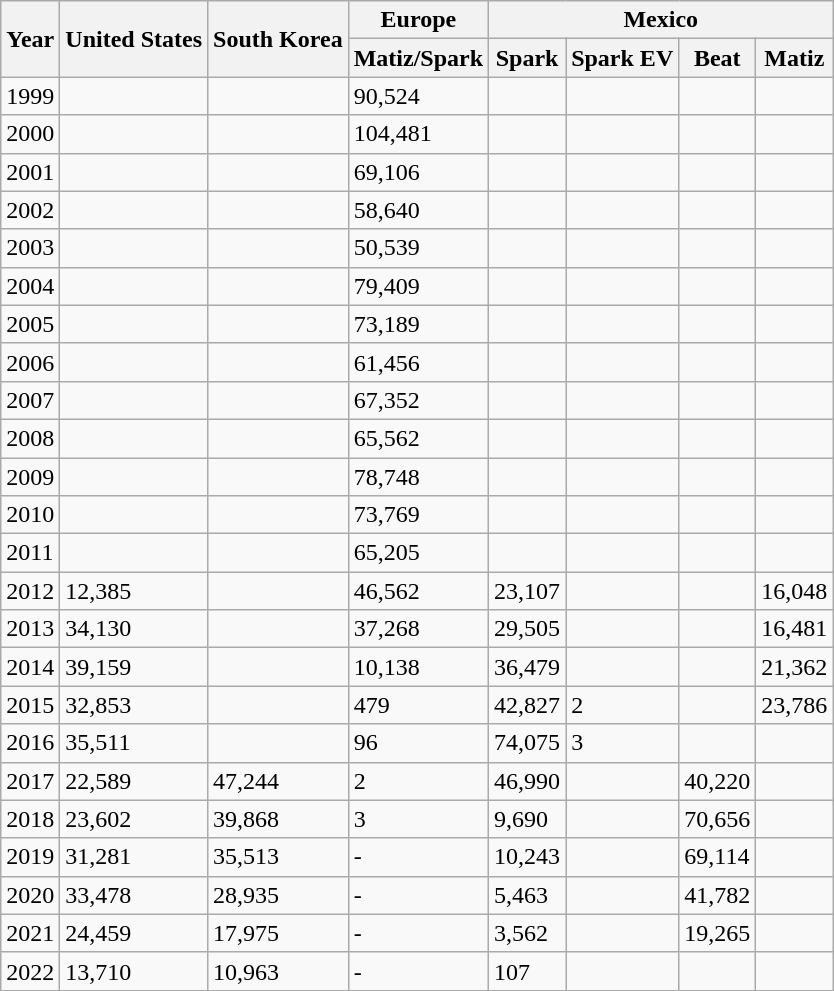<table class="wikitable">
<tr>
<th rowspan="2" data-sort-type="numeric">Year</th>
<th rowspan="2">United States</th>
<th rowspan="2">South Korea</th>
<th>Europe</th>
<th colspan="4">Mexico</th>
</tr>
<tr>
<th>Matiz/Spark</th>
<th>Spark</th>
<th>Spark EV</th>
<th>Beat</th>
<th>Matiz</th>
</tr>
<tr>
<td>1999</td>
<td></td>
<td></td>
<td>90,524</td>
<td></td>
<td></td>
<td></td>
<td></td>
</tr>
<tr>
<td>2000</td>
<td></td>
<td></td>
<td>104,481</td>
<td></td>
<td></td>
<td></td>
<td></td>
</tr>
<tr>
<td>2001</td>
<td></td>
<td></td>
<td>69,106</td>
<td></td>
<td></td>
<td></td>
<td></td>
</tr>
<tr>
<td>2002</td>
<td></td>
<td></td>
<td>58,640</td>
<td></td>
<td></td>
<td></td>
<td></td>
</tr>
<tr>
<td>2003</td>
<td></td>
<td></td>
<td>50,539</td>
<td></td>
<td></td>
<td></td>
<td></td>
</tr>
<tr>
<td>2004</td>
<td></td>
<td></td>
<td>79,409</td>
<td></td>
<td></td>
<td></td>
<td></td>
</tr>
<tr>
<td>2005</td>
<td></td>
<td></td>
<td>73,189</td>
<td></td>
<td></td>
<td></td>
<td></td>
</tr>
<tr>
<td>2006</td>
<td></td>
<td></td>
<td>61,456</td>
<td></td>
<td></td>
<td></td>
<td></td>
</tr>
<tr>
<td>2007</td>
<td></td>
<td></td>
<td>67,352</td>
<td></td>
<td></td>
<td></td>
<td></td>
</tr>
<tr>
<td>2008</td>
<td></td>
<td></td>
<td>65,562</td>
<td></td>
<td></td>
<td></td>
<td></td>
</tr>
<tr>
<td>2009</td>
<td></td>
<td></td>
<td>78,748</td>
<td></td>
<td></td>
<td></td>
<td></td>
</tr>
<tr>
<td>2010</td>
<td></td>
<td></td>
<td>73,769</td>
<td></td>
<td></td>
<td></td>
<td></td>
</tr>
<tr>
<td>2011</td>
<td></td>
<td></td>
<td>65,205</td>
<td></td>
<td></td>
<td></td>
<td></td>
</tr>
<tr>
<td>2012</td>
<td>12,385</td>
<td></td>
<td>46,562</td>
<td>23,107</td>
<td></td>
<td></td>
<td>16,048</td>
</tr>
<tr>
<td>2013</td>
<td>34,130</td>
<td></td>
<td>37,268</td>
<td>29,505</td>
<td></td>
<td></td>
<td>16,481</td>
</tr>
<tr>
<td>2014</td>
<td>39,159</td>
<td></td>
<td>10,138</td>
<td>36,479</td>
<td></td>
<td></td>
<td>21,362</td>
</tr>
<tr>
<td>2015</td>
<td>32,853</td>
<td></td>
<td>479</td>
<td>42,827</td>
<td>2</td>
<td></td>
<td>23,786</td>
</tr>
<tr>
<td>2016</td>
<td>35,511</td>
<td></td>
<td>96</td>
<td>74,075</td>
<td>3</td>
<td></td>
<td></td>
</tr>
<tr>
<td>2017</td>
<td>22,589</td>
<td>47,244</td>
<td>2</td>
<td>46,990</td>
<td></td>
<td>40,220</td>
<td></td>
</tr>
<tr>
<td>2018</td>
<td>23,602</td>
<td>39,868</td>
<td>3</td>
<td>9,690</td>
<td></td>
<td>70,656</td>
</tr>
<tr>
<td>2019</td>
<td>31,281</td>
<td>35,513</td>
<td>-</td>
<td>10,243</td>
<td></td>
<td>69,114</td>
<td></td>
</tr>
<tr>
<td>2020</td>
<td>33,478</td>
<td>28,935</td>
<td>-</td>
<td>5,463</td>
<td></td>
<td>41,782</td>
<td></td>
</tr>
<tr>
<td>2021</td>
<td>24,459</td>
<td>17,975</td>
<td>-</td>
<td>3,562</td>
<td></td>
<td>19,265</td>
<td></td>
</tr>
<tr>
<td>2022</td>
<td>13,710</td>
<td>10,963</td>
<td>-</td>
<td>107</td>
<td></td>
<td></td>
</tr>
</table>
